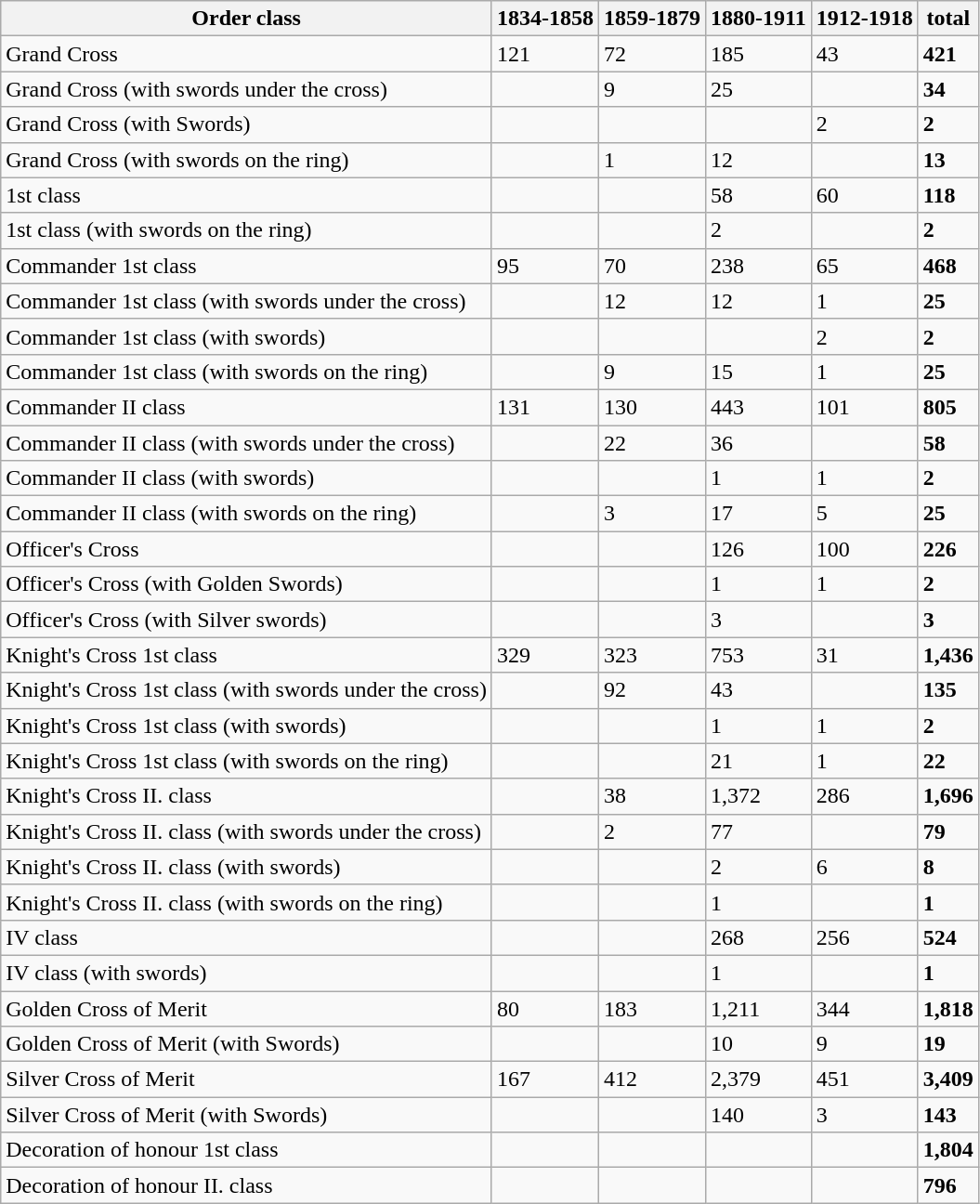<table class="wikitable sortable">
<tr>
<th>Order class</th>
<th>1834-1858</th>
<th>1859-1879</th>
<th>1880-1911</th>
<th>1912-1918</th>
<th>total</th>
</tr>
<tr>
<td>Grand Cross</td>
<td>121</td>
<td>72</td>
<td>185</td>
<td>43</td>
<td><strong>421</strong></td>
</tr>
<tr>
<td>Grand Cross (with swords under the cross)</td>
<td></td>
<td>9</td>
<td>25</td>
<td></td>
<td><strong>34</strong></td>
</tr>
<tr>
<td>Grand Cross (with Swords)</td>
<td></td>
<td></td>
<td></td>
<td>2</td>
<td><strong>2</strong></td>
</tr>
<tr>
<td>Grand Cross (with swords on the ring)</td>
<td></td>
<td>1</td>
<td>12</td>
<td></td>
<td><strong>13</strong></td>
</tr>
<tr>
<td>1st class</td>
<td></td>
<td></td>
<td>58</td>
<td>60</td>
<td><strong>118</strong></td>
</tr>
<tr>
<td>1st class (with swords on the ring)</td>
<td></td>
<td></td>
<td>2</td>
<td></td>
<td><strong>2</strong></td>
</tr>
<tr>
<td>Commander 1st class</td>
<td>95</td>
<td>70</td>
<td>238</td>
<td>65</td>
<td><strong>468</strong></td>
</tr>
<tr>
<td>Commander 1st class (with swords under the cross)</td>
<td></td>
<td>12</td>
<td>12</td>
<td>1</td>
<td><strong>25</strong></td>
</tr>
<tr>
<td>Commander 1st class (with swords)</td>
<td></td>
<td></td>
<td></td>
<td>2</td>
<td><strong>2</strong></td>
</tr>
<tr>
<td>Commander 1st class (with swords on the ring)</td>
<td></td>
<td>9</td>
<td>15</td>
<td>1</td>
<td><strong>25</strong></td>
</tr>
<tr>
<td>Commander II class</td>
<td>131</td>
<td>130</td>
<td>443</td>
<td>101</td>
<td><strong>805</strong></td>
</tr>
<tr>
<td>Commander II class (with swords under the cross)</td>
<td></td>
<td>22</td>
<td>36</td>
<td></td>
<td><strong>58</strong></td>
</tr>
<tr>
<td>Commander II class (with swords)</td>
<td></td>
<td></td>
<td>1</td>
<td>1</td>
<td><strong>2</strong></td>
</tr>
<tr>
<td>Commander II class (with swords on the ring)</td>
<td></td>
<td>3</td>
<td>17</td>
<td>5</td>
<td><strong>25</strong></td>
</tr>
<tr>
<td>Officer's Cross</td>
<td></td>
<td></td>
<td>126</td>
<td>100</td>
<td><strong>226</strong></td>
</tr>
<tr>
<td>Officer's Cross (with Golden Swords)</td>
<td></td>
<td></td>
<td>1</td>
<td>1</td>
<td><strong>2</strong></td>
</tr>
<tr>
<td>Officer's Cross (with Silver swords)</td>
<td></td>
<td></td>
<td>3</td>
<td></td>
<td><strong>3</strong></td>
</tr>
<tr>
<td>Knight's Cross 1st class</td>
<td>329</td>
<td>323</td>
<td>753</td>
<td>31</td>
<td><strong>1,436</strong></td>
</tr>
<tr>
<td>Knight's Cross 1st class (with swords under the cross)</td>
<td></td>
<td>92</td>
<td>43</td>
<td></td>
<td><strong>135</strong></td>
</tr>
<tr>
<td>Knight's Cross 1st class (with swords)</td>
<td></td>
<td></td>
<td>1</td>
<td>1</td>
<td><strong>2</strong></td>
</tr>
<tr>
<td>Knight's Cross 1st class (with swords on the ring)</td>
<td></td>
<td></td>
<td>21</td>
<td>1</td>
<td><strong>22</strong></td>
</tr>
<tr>
<td>Knight's Cross II. class</td>
<td></td>
<td>38</td>
<td>1,372</td>
<td>286</td>
<td><strong>1,696</strong></td>
</tr>
<tr>
<td>Knight's Cross II. class (with swords under the cross)</td>
<td></td>
<td>2</td>
<td>77</td>
<td></td>
<td><strong>79</strong></td>
</tr>
<tr>
<td>Knight's Cross II. class (with swords)</td>
<td></td>
<td></td>
<td>2</td>
<td>6</td>
<td><strong>8</strong></td>
</tr>
<tr>
<td>Knight's Cross II. class (with swords on the ring)</td>
<td></td>
<td></td>
<td>1</td>
<td></td>
<td><strong>1</strong></td>
</tr>
<tr>
<td>IV class</td>
<td></td>
<td></td>
<td>268</td>
<td>256</td>
<td><strong>524</strong></td>
</tr>
<tr>
<td>IV class (with swords)</td>
<td></td>
<td></td>
<td>1</td>
<td></td>
<td><strong>1</strong></td>
</tr>
<tr>
<td>Golden Cross of Merit</td>
<td>80</td>
<td>183</td>
<td>1,211</td>
<td>344</td>
<td><strong>1,818</strong></td>
</tr>
<tr>
<td>Golden Cross of Merit (with Swords)</td>
<td></td>
<td></td>
<td>10</td>
<td>9</td>
<td><strong>19</strong></td>
</tr>
<tr>
<td>Silver Cross of Merit</td>
<td>167</td>
<td>412</td>
<td>2,379</td>
<td>451</td>
<td><strong>3,409</strong></td>
</tr>
<tr>
<td>Silver Cross of Merit (with Swords)</td>
<td></td>
<td></td>
<td>140</td>
<td>3</td>
<td><strong>143</strong></td>
</tr>
<tr>
<td>Decoration of honour 1st class</td>
<td></td>
<td></td>
<td></td>
<td></td>
<td><strong>1,804</strong></td>
</tr>
<tr>
<td>Decoration of honour II. class</td>
<td></td>
<td></td>
<td></td>
<td></td>
<td><strong>796</strong></td>
</tr>
</table>
